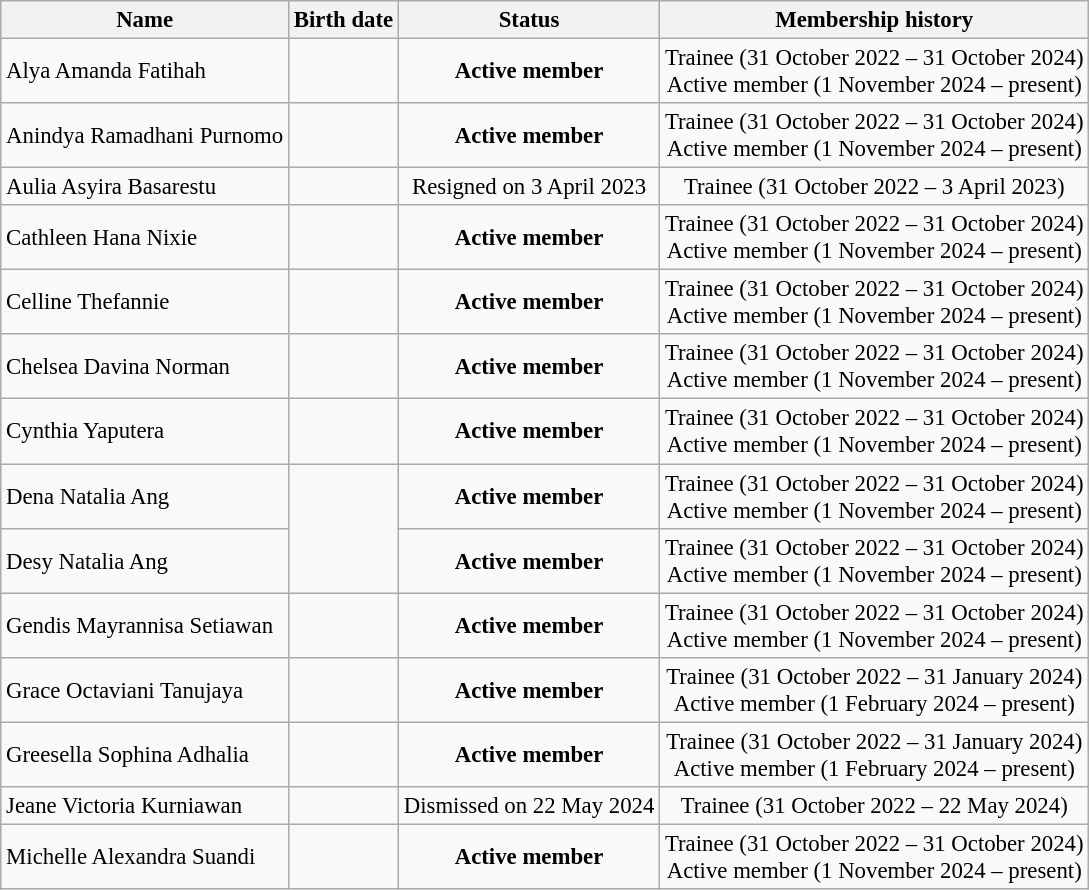<table class="wikitable sortable" style="font-size:95%;">
<tr>
<th>Name</th>
<th>Birth date</th>
<th>Status</th>
<th class="unsortable">Membership history</th>
</tr>
<tr>
<td>Alya Amanda Fatihah</td>
<td></td>
<td style="text-align:center;"><strong>Active member</strong></td>
<td style="text-align:center;">Trainee (31 October 2022 – 31 October 2024)<br>Active member (1 November 2024 – present)</td>
</tr>
<tr>
<td>Anindya Ramadhani Purnomo</td>
<td></td>
<td style="text-align:center;"><strong>Active member</strong></td>
<td style="text-align:center;">Trainee (31 October 2022 – 31 October 2024)<br>Active member (1 November 2024 – present)</td>
</tr>
<tr>
<td>Aulia Asyira Basarestu</td>
<td></td>
<td style="text-align:center;">Resigned on 3 April 2023</td>
<td style="text-align:center;">Trainee (31 October 2022 – 3 April 2023)</td>
</tr>
<tr>
<td>Cathleen Hana Nixie</td>
<td></td>
<td style="text-align:center;"><strong>Active member</strong></td>
<td style="text-align:center;">Trainee (31 October 2022 – 31 October 2024)<br>Active member (1 November 2024 – present)</td>
</tr>
<tr>
<td>Celline Thefannie</td>
<td></td>
<td style="text-align:center;"><strong>Active member</strong></td>
<td style="text-align:center;">Trainee (31 October 2022 – 31 October 2024)<br>Active member (1 November 2024 – present)</td>
</tr>
<tr>
<td> Chelsea Davina Norman</td>
<td></td>
<td style="text-align:center;"><strong>Active member</strong></td>
<td style="text-align:center;">Trainee (31 October 2022 – 31 October 2024)<br>Active member (1 November 2024 – present)</td>
</tr>
<tr>
<td>Cynthia Yaputera</td>
<td></td>
<td style="text-align:center;"><strong>Active member</strong></td>
<td style="text-align:center;">Trainee (31 October 2022 – 31 October 2024)<br>Active member (1 November 2024 – present)</td>
</tr>
<tr>
<td>Dena Natalia Ang</td>
<td rowspan=2></td>
<td style="text-align:center;"><strong>Active member</strong></td>
<td style="text-align:center;">Trainee (31 October 2022 – 31 October 2024)<br>Active member (1 November 2024 – present)</td>
</tr>
<tr>
<td>Desy Natalia Ang</td>
<td style="text-align:center;"><strong>Active member</strong></td>
<td style="text-align:center;">Trainee (31 October 2022 – 31 October 2024)<br>Active member (1 November 2024 – present)</td>
</tr>
<tr>
<td>Gendis Mayrannisa Setiawan</td>
<td></td>
<td style="text-align:center;"><strong>Active member</strong></td>
<td style="text-align:center;">Trainee (31 October 2022 – 31 October 2024)<br>Active member (1 November 2024 – present)</td>
</tr>
<tr>
<td>Grace Octaviani Tanujaya</td>
<td></td>
<td style="text-align:center;"><strong>Active member</strong></td>
<td style="text-align:center;">Trainee (31 October 2022 – 31 January 2024)<br>Active member (1 February 2024 – present)</td>
</tr>
<tr>
<td>Greesella Sophina Adhalia</td>
<td></td>
<td style="text-align:center;"><strong>Active member</strong></td>
<td style="text-align:center;">Trainee (31 October 2022 – 31 January 2024)<br>Active member (1 February 2024 – present)</td>
</tr>
<tr>
<td>Jeane Victoria Kurniawan</td>
<td></td>
<td style="text-align:center;">Dismissed on 22 May 2024</td>
<td style="text-align:center;">Trainee (31 October 2022 – 22 May 2024)</td>
</tr>
<tr>
<td>Michelle Alexandra Suandi</td>
<td></td>
<td style="text-align:center;"><strong>Active member</strong></td>
<td style="text-align:center;">Trainee (31 October 2022 – 31 October 2024)<br>Active member (1 November 2024 – present)</td>
</tr>
</table>
